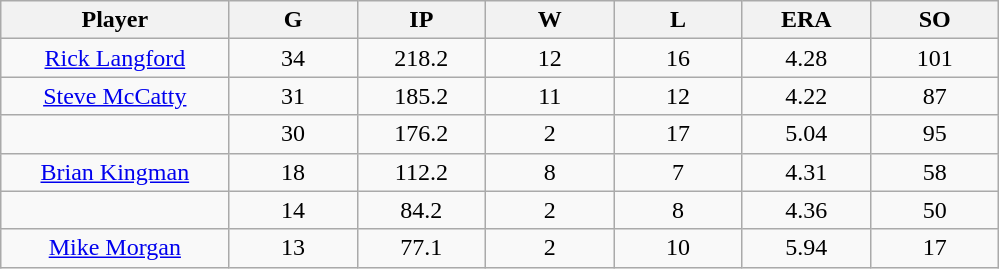<table class="wikitable sortable">
<tr>
<th bgcolor="#DDDDFF" width="16%">Player</th>
<th bgcolor="#DDDDFF" width="9%">G</th>
<th bgcolor="#DDDDFF" width="9%">IP</th>
<th bgcolor="#DDDDFF" width="9%">W</th>
<th bgcolor="#DDDDFF" width="9%">L</th>
<th bgcolor="#DDDDFF" width="9%">ERA</th>
<th bgcolor="#DDDDFF" width="9%">SO</th>
</tr>
<tr align="center">
<td><a href='#'>Rick Langford</a></td>
<td>34</td>
<td>218.2</td>
<td>12</td>
<td>16</td>
<td>4.28</td>
<td>101</td>
</tr>
<tr align=center>
<td><a href='#'>Steve McCatty</a></td>
<td>31</td>
<td>185.2</td>
<td>11</td>
<td>12</td>
<td>4.22</td>
<td>87</td>
</tr>
<tr align=center>
<td></td>
<td>30</td>
<td>176.2</td>
<td>2</td>
<td>17</td>
<td>5.04</td>
<td>95</td>
</tr>
<tr align="center">
<td><a href='#'>Brian Kingman</a></td>
<td>18</td>
<td>112.2</td>
<td>8</td>
<td>7</td>
<td>4.31</td>
<td>58</td>
</tr>
<tr align=center>
<td></td>
<td>14</td>
<td>84.2</td>
<td>2</td>
<td>8</td>
<td>4.36</td>
<td>50</td>
</tr>
<tr align="center">
<td><a href='#'>Mike Morgan</a></td>
<td>13</td>
<td>77.1</td>
<td>2</td>
<td>10</td>
<td>5.94</td>
<td>17</td>
</tr>
</table>
